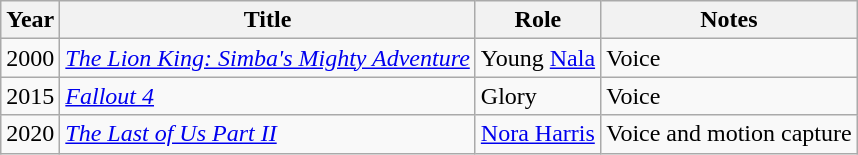<table class="wikitable sortable">
<tr>
<th>Year</th>
<th>Title</th>
<th>Role</th>
<th>Notes</th>
</tr>
<tr>
<td>2000</td>
<td><em><a href='#'>The Lion King: Simba's Mighty Adventure</a></em></td>
<td>Young <a href='#'>Nala</a></td>
<td>Voice</td>
</tr>
<tr>
<td>2015</td>
<td><em><a href='#'>Fallout 4</a></em></td>
<td>Glory</td>
<td>Voice</td>
</tr>
<tr>
<td>2020</td>
<td><em><a href='#'>The Last of Us Part II</a></em></td>
<td><a href='#'>Nora Harris</a></td>
<td>Voice and motion capture</td>
</tr>
</table>
